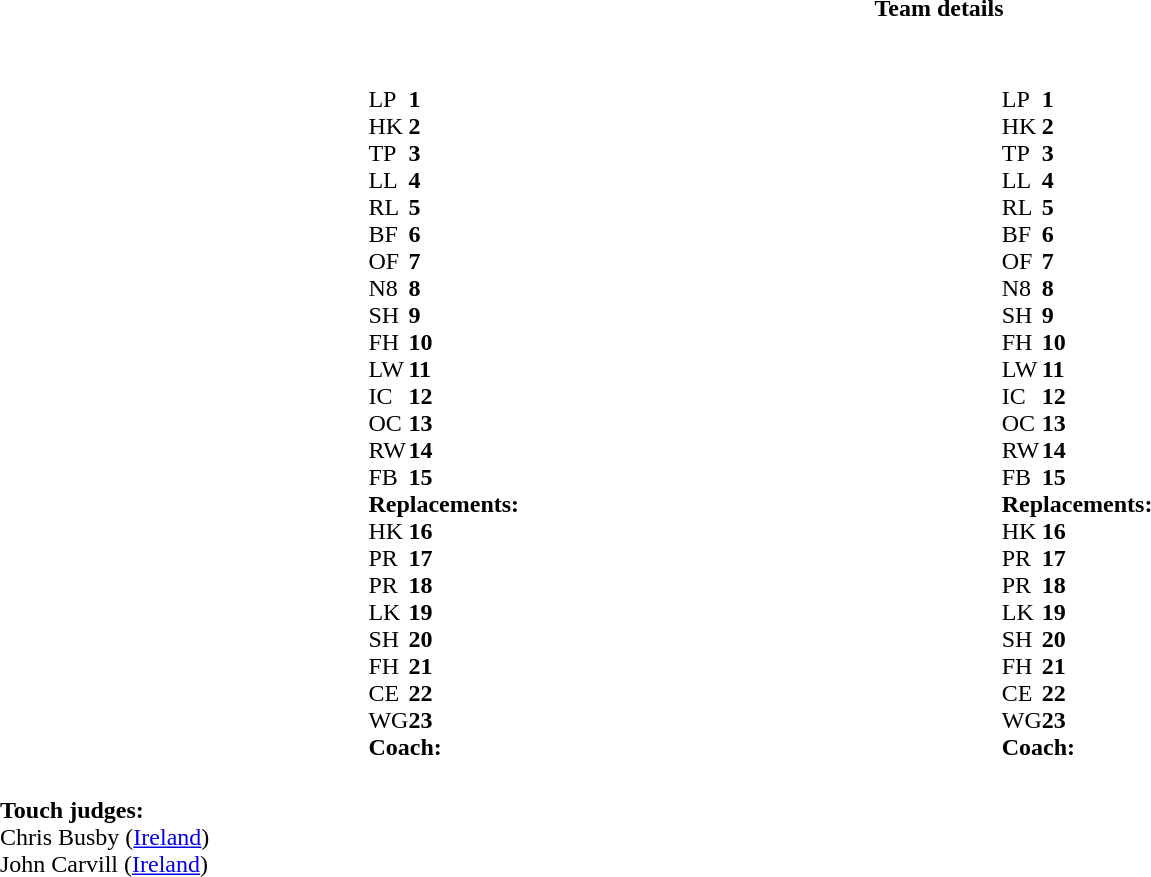<table border="0" width="100%" class="collapsible collapsed" style="text-align: center float:center">
<tr>
<th>Team details</th>
</tr>
<tr>
<td><br><table style="width:80%; horizontal-align: center; padding-left: 10em">
<tr>
<td></td>
<td style="vertical-align: top; width:40%"><br><table cellspacing="0" cellpadding="0">
<tr>
<th width="25"></th>
<th width="25"></th>
</tr>
<tr>
<td>LP</td>
<td><strong>1</strong></td>
<td></td>
</tr>
<tr>
<td>HK</td>
<td><strong>2</strong></td>
<td></td>
</tr>
<tr>
<td>TP</td>
<td><strong>3</strong></td>
<td></td>
</tr>
<tr>
<td>LL</td>
<td><strong>4</strong></td>
<td></td>
</tr>
<tr>
<td>RL</td>
<td><strong>5</strong></td>
<td></td>
</tr>
<tr>
<td>BF</td>
<td><strong>6</strong></td>
<td></td>
</tr>
<tr>
<td>OF</td>
<td><strong>7</strong></td>
<td></td>
</tr>
<tr>
<td>N8</td>
<td><strong>8</strong></td>
<td></td>
</tr>
<tr>
<td>SH</td>
<td><strong>9</strong></td>
<td></td>
</tr>
<tr>
<td>FH</td>
<td><strong>10</strong></td>
<td></td>
</tr>
<tr>
<td>LW</td>
<td><strong>11</strong></td>
<td></td>
</tr>
<tr>
<td>IC</td>
<td><strong>12</strong></td>
<td></td>
</tr>
<tr>
<td>OC</td>
<td><strong>13</strong></td>
<td></td>
</tr>
<tr>
<td>RW</td>
<td><strong>14</strong></td>
<td></td>
</tr>
<tr>
<td>FB</td>
<td><strong>15</strong></td>
<td></td>
</tr>
<tr>
<td colspan="4"><strong>Replacements:</strong></td>
</tr>
<tr>
<td>HK</td>
<td><strong>16</strong></td>
<td></td>
</tr>
<tr>
<td>PR</td>
<td><strong>17</strong></td>
<td></td>
</tr>
<tr>
<td>PR</td>
<td><strong>18</strong></td>
<td></td>
</tr>
<tr>
<td>LK</td>
<td><strong>19</strong></td>
<td></td>
</tr>
<tr>
<td>SH</td>
<td><strong>20</strong></td>
<td></td>
</tr>
<tr>
<td>FH</td>
<td><strong>21</strong></td>
<td></td>
</tr>
<tr>
<td>CE</td>
<td><strong>22</strong></td>
<td></td>
</tr>
<tr>
<td>WG</td>
<td><strong>23</strong></td>
<td></td>
</tr>
<tr>
<td colspan="4"><strong>Coach:</strong></td>
</tr>
<tr>
<td colspan="4"></td>
</tr>
</table>
</td>
<td style="vertical-align:top"></td>
<td style="vertical-align: top; width:40%"><br><table cellspacing="0" cellpadding="0">
<tr>
<th width="25"></th>
<th width="25"></th>
</tr>
<tr>
<td>LP</td>
<td><strong>1</strong></td>
<td></td>
</tr>
<tr>
<td>HK</td>
<td><strong>2</strong></td>
<td></td>
</tr>
<tr>
<td>TP</td>
<td><strong>3</strong></td>
<td></td>
</tr>
<tr>
<td>LL</td>
<td><strong>4</strong></td>
<td></td>
</tr>
<tr>
<td>RL</td>
<td><strong>5</strong></td>
<td></td>
</tr>
<tr>
<td>BF</td>
<td><strong>6</strong></td>
<td></td>
</tr>
<tr>
<td>OF</td>
<td><strong>7</strong></td>
<td></td>
</tr>
<tr>
<td>N8</td>
<td><strong>8</strong></td>
<td></td>
</tr>
<tr>
<td>SH</td>
<td><strong>9</strong></td>
<td></td>
</tr>
<tr>
<td>FH</td>
<td><strong>10</strong></td>
<td></td>
</tr>
<tr>
<td>LW</td>
<td><strong>11</strong></td>
<td></td>
</tr>
<tr>
<td>IC</td>
<td><strong>12</strong></td>
<td></td>
</tr>
<tr>
<td>OC</td>
<td><strong>13</strong></td>
<td></td>
</tr>
<tr>
<td>RW</td>
<td><strong>14</strong></td>
<td></td>
</tr>
<tr>
<td>FB</td>
<td><strong>15</strong></td>
<td></td>
</tr>
<tr>
<td colspan="4"><strong>Replacements:</strong></td>
</tr>
<tr>
<td>HK</td>
<td><strong>16</strong></td>
<td></td>
</tr>
<tr>
<td>PR</td>
<td><strong>17</strong></td>
<td></td>
</tr>
<tr>
<td>PR</td>
<td><strong>18</strong></td>
<td></td>
</tr>
<tr>
<td>LK</td>
<td><strong>19</strong></td>
<td></td>
</tr>
<tr>
<td>SH</td>
<td><strong>20</strong></td>
<td></td>
</tr>
<tr>
<td>FH</td>
<td><strong>21</strong></td>
<td></td>
</tr>
<tr>
<td>CE</td>
<td><strong>22</strong></td>
<td></td>
</tr>
<tr>
<td>WG</td>
<td><strong>23</strong></td>
<td></td>
</tr>
<tr>
<td colspan="4"><strong>Coach:</strong></td>
</tr>
<tr>
<td colspan="4"></td>
</tr>
</table>
</td>
</tr>
</table>
<table style="width:100%">
<tr>
<td><br><strong>Touch judges:</strong>
<br>Chris Busby (<a href='#'>Ireland</a>)
<br>John Carvill (<a href='#'>Ireland</a>)</td>
</tr>
</table>
</td>
</tr>
</table>
